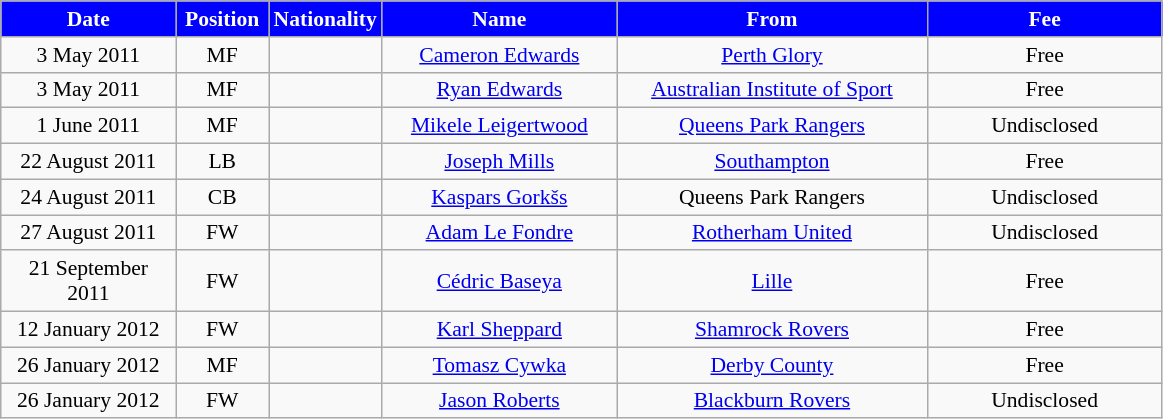<table class="wikitable"  style="text-align:center; font-size:90%; ">
<tr>
<th style="background:#00f; color:white; width:110px;">Date</th>
<th style="background:#00f; color:white; width:55px;">Position</th>
<th style="background:#00f; color:white; width:55px;">Nationality</th>
<th style="background:#00f; color:white; width:150px;">Name</th>
<th style="background:#00f; color:white; width:200px;">From</th>
<th style="background:#00f; color:white; width:150px;">Fee</th>
</tr>
<tr>
<td>3 May 2011</td>
<td>MF</td>
<td></td>
<td><a href='#'>Cameron Edwards</a></td>
<td> <a href='#'>Perth Glory</a></td>
<td>Free</td>
</tr>
<tr>
<td>3 May 2011</td>
<td>MF</td>
<td></td>
<td><a href='#'>Ryan Edwards</a></td>
<td> <a href='#'>Australian Institute of Sport</a></td>
<td>Free</td>
</tr>
<tr>
<td>1 June 2011</td>
<td>MF</td>
<td></td>
<td><a href='#'>Mikele Leigertwood</a></td>
<td><a href='#'>Queens Park Rangers</a></td>
<td>Undisclosed</td>
</tr>
<tr>
<td>22 August 2011</td>
<td>LB</td>
<td></td>
<td><a href='#'>Joseph Mills</a></td>
<td><a href='#'>Southampton</a></td>
<td>Free</td>
</tr>
<tr>
<td>24 August 2011</td>
<td>CB</td>
<td></td>
<td><a href='#'>Kaspars Gorkšs</a></td>
<td>Queens Park Rangers</td>
<td>Undisclosed</td>
</tr>
<tr>
<td>27 August 2011</td>
<td>FW</td>
<td></td>
<td><a href='#'>Adam Le Fondre</a></td>
<td><a href='#'>Rotherham United</a></td>
<td>Undisclosed</td>
</tr>
<tr>
<td>21 September 2011</td>
<td>FW</td>
<td></td>
<td><a href='#'>Cédric Baseya</a></td>
<td> <a href='#'>Lille</a></td>
<td>Free</td>
</tr>
<tr>
<td>12 January 2012</td>
<td>FW</td>
<td></td>
<td><a href='#'>Karl Sheppard</a></td>
<td> <a href='#'>Shamrock Rovers</a></td>
<td>Free</td>
</tr>
<tr>
<td>26 January 2012</td>
<td>MF</td>
<td></td>
<td><a href='#'>Tomasz Cywka</a></td>
<td><a href='#'>Derby County</a></td>
<td>Free</td>
</tr>
<tr>
<td>26 January 2012</td>
<td>FW</td>
<td></td>
<td><a href='#'>Jason Roberts</a></td>
<td><a href='#'>Blackburn Rovers</a></td>
<td>Undisclosed</td>
</tr>
</table>
